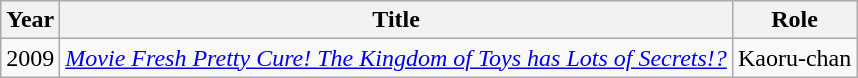<table class="wikitable">
<tr>
<th>Year</th>
<th>Title</th>
<th>Role</th>
</tr>
<tr>
<td>2009</td>
<td><em><a href='#'>Movie Fresh Pretty Cure! The Kingdom of Toys has Lots of Secrets!?</a></em></td>
<td>Kaoru-chan</td>
</tr>
</table>
